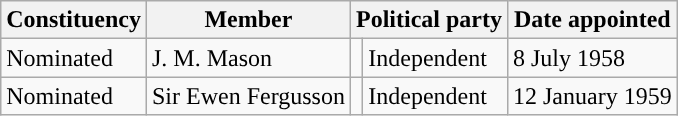<table class="wikitable" border="1">
<tr>
<th>Constituency</th>
<th>Member</th>
<th colspan="2">Political party</th>
<th>Date appointed</th>
</tr>
<tr>
<td scope="row">Nominated</td>
<td>J. M. Mason</td>
<td></td>
<td>Independent</td>
<td>8 July 1958</td>
</tr>
<tr>
<td>Nominated</td>
<td>Sir Ewen Fergusson</td>
<td></td>
<td>Independent</td>
<td>12 January 1959</td>
</tr>
</table>
